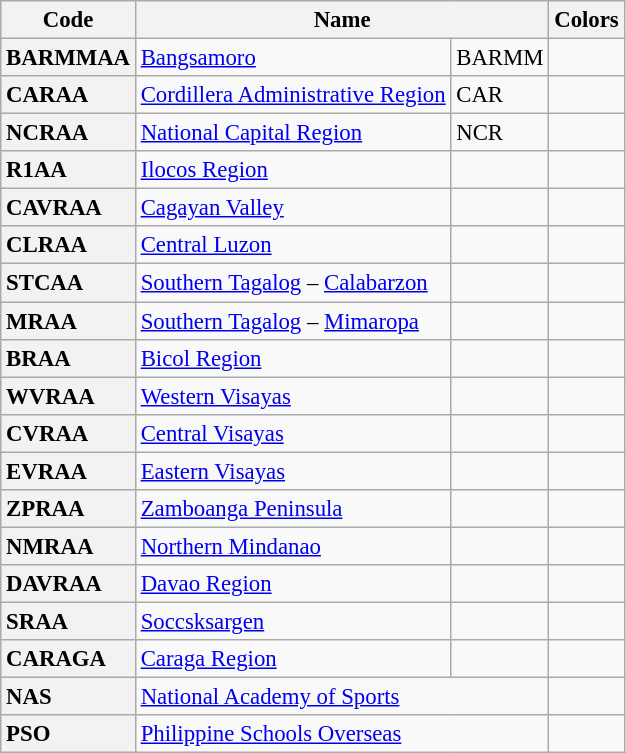<table class="wikitable" style="font-size:95%;">
<tr>
<th scope="col">Code</th>
<th colspan=2 scope="col">Name</th>
<th scope="col">Colors</th>
</tr>
<tr>
<th scope="row" style="text-align:left;">BARMMAA</th>
<td><a href='#'>Bangsamoro</a></td>
<td>BARMM</td>
<td style="text-align:center;"></td>
</tr>
<tr>
<th scope="row" style="text-align:left;">CARAA</th>
<td><a href='#'>Cordillera Administrative Region</a></td>
<td>CAR</td>
<td style="text-align:center;"></td>
</tr>
<tr>
<th scope="row" style="text-align:left;">NCRAA</th>
<td><a href='#'>National Capital Region</a></td>
<td>NCR</td>
<td style="text-align:center;"></td>
</tr>
<tr>
<th scope="row" style="text-align:left;">R1AA</th>
<td><a href='#'>Ilocos Region</a></td>
<td></td>
<td style="text-align:center;"></td>
</tr>
<tr>
<th scope="row" style="text-align:left;">CAVRAA</th>
<td><a href='#'>Cagayan Valley</a></td>
<td></td>
<td style="text-align:center;"></td>
</tr>
<tr>
<th scope="row" style="text-align:left;">CLRAA</th>
<td><a href='#'>Central Luzon</a></td>
<td></td>
<td style="text-align:center;"></td>
</tr>
<tr>
<th scope="row" style="text-align:left;">STCAA</th>
<td><a href='#'>Southern Tagalog</a> – <a href='#'>Calabarzon</a></td>
<td></td>
<td style="text-align:center;"></td>
</tr>
<tr>
<th scope="row" style="text-align:left;">MRAA</th>
<td><a href='#'>Southern Tagalog</a> – <a href='#'>Mimaropa</a></td>
<td></td>
<td style="text-align:center;"></td>
</tr>
<tr>
<th scope="row" style="text-align:left;">BRAA</th>
<td><a href='#'>Bicol Region</a></td>
<td></td>
<td style="text-align:center;"></td>
</tr>
<tr>
<th scope="row" style="text-align:left;">WVRAA</th>
<td><a href='#'>Western Visayas</a></td>
<td></td>
<td style="text-align:center;"></td>
</tr>
<tr>
<th scope="row" style="text-align:left;">CVRAA</th>
<td><a href='#'>Central Visayas</a></td>
<td></td>
<td style="text-align:center;"></td>
</tr>
<tr>
<th scope="row" style="text-align:left;">EVRAA</th>
<td><a href='#'>Eastern Visayas</a></td>
<td></td>
<td style="text-align:center;"></td>
</tr>
<tr>
<th scope="row" style="text-align:left;">ZPRAA</th>
<td><a href='#'>Zamboanga Peninsula</a></td>
<td></td>
<td style="text-align:center;"></td>
</tr>
<tr>
<th scope="row" style="text-align:left;">NMRAA</th>
<td><a href='#'>Northern Mindanao</a></td>
<td></td>
<td style="text-align:center;"></td>
</tr>
<tr>
<th scope="row" style="text-align:left;">DAVRAA</th>
<td><a href='#'>Davao Region</a></td>
<td></td>
<td style="text-align:center;"></td>
</tr>
<tr>
<th scope="row" style="text-align:left;">SRAA</th>
<td><a href='#'>Soccsksargen</a></td>
<td></td>
<td style="text-align:center;"></td>
</tr>
<tr>
<th scope="row" style="text-align:left;">CARAGA</th>
<td><a href='#'>Caraga Region</a></td>
<td></td>
<td style="text-align:center;"></td>
</tr>
<tr>
<th scope="row" style="text-align:left;">NAS</th>
<td colspan=2><a href='#'>National Academy of Sports</a></td>
<td style="text-align:center;"></td>
</tr>
<tr>
<th scope="row" style="text-align:left;">PSO</th>
<td colspan=2><a href='#'>Philippine Schools Overseas</a></td>
<td style="text-align:center;"></td>
</tr>
</table>
